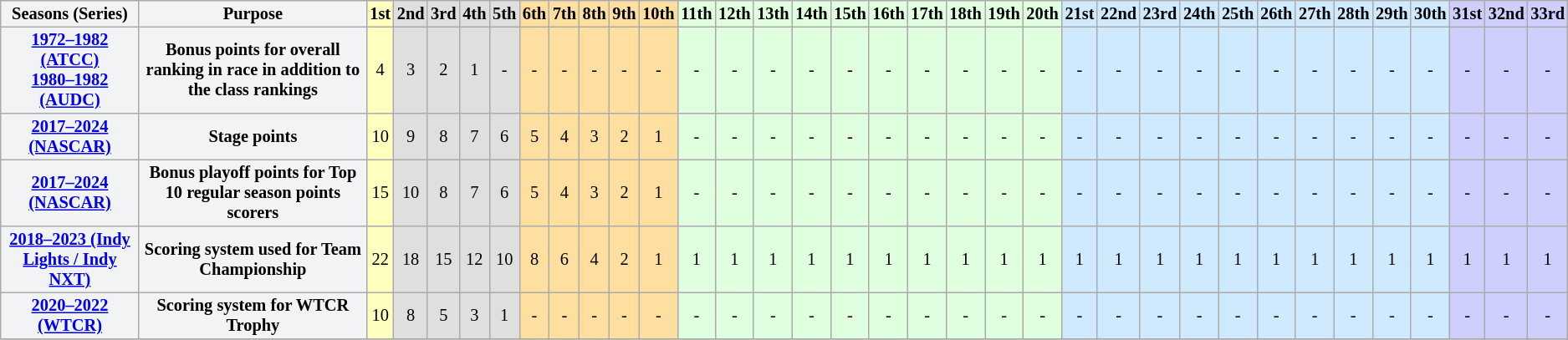<table border="2" cellpadding="2" cellspacing="0" style="margin:0 1em 0 0; background:#f9f9f9; border:1px #aaa solid; border-collapse:collapse; font-size:85%;">
<tr>
<th bgcolor=f2f3f4>Seasons (Series)</th>
<th bgcolor=f2f3f4>Purpose</th>
<td bgcolor=ffffbf align="center"><strong>1st</strong></td>
<td bgcolor=dfdfdf align="center"><strong>2nd</strong></td>
<td bgcolor=dfdfdf align="center"><strong>3rd</strong></td>
<td bgcolor=dfdfdf align="center"><strong>4th</strong></td>
<td bgcolor=dfdfdf align="center"><strong>5th</strong></td>
<td bgcolor=ffdf9f align="center"><strong>6th</strong></td>
<td bgcolor=ffdf9f align="center"><strong>7th</strong></td>
<td bgcolor=ffdf9f align="center"><strong>8th</strong></td>
<td bgcolor=ffdf9f align="center"><strong>9th</strong></td>
<td bgcolor=ffdf9f align="center"><strong>10th</strong></td>
<td bgcolor=dfffdf align="center"><strong>11th</strong></td>
<td bgcolor=dfffdf align="center"><strong>12th</strong></td>
<td bgcolor=dfffdf align="center"><strong>13th</strong></td>
<td bgcolor=dfffdf align="center"><strong>14th</strong></td>
<td bgcolor=dfffdf align="center"><strong>15th</strong></td>
<td bgcolor=dfffdf align="center"><strong>16th</strong></td>
<td bgcolor=dfffdf align="center"><strong>17th</strong></td>
<td bgcolor=dfffdf align="center"><strong>18th</strong></td>
<td bgcolor=dfffdf align="center"><strong>19th</strong></td>
<td bgcolor=dfffdf align="center"><strong>20th</strong></td>
<td bgcolor=cfeaff align="center"><strong>21st</strong></td>
<td bgcolor=cfeaff align="center"><strong>22nd</strong></td>
<td bgcolor=cfeaff align="center"><strong>23rd</strong></td>
<td bgcolor=cfeaff align="center"><strong>24th</strong></td>
<td bgcolor=cfeaff align="center"><strong>25th</strong></td>
<td bgcolor=cfeaff align="center"><strong>26th</strong></td>
<td bgcolor=cfeaff align="center"><strong>27th</strong></td>
<td bgcolor=cfeaff align="center"><strong>28th</strong></td>
<td bgcolor=cfeaff align="center"><strong>29th</strong></td>
<td bgcolor=cfeaff align="center"><strong>30th</strong></td>
<td bgcolor=cfcfff align="center"><strong>31st</strong></td>
<td bgcolor=cfcfff align="center"><strong>32nd</strong></td>
<td bgcolor=cfcfff align="center"><strong>33rd</strong></td>
</tr>
<tr>
<th bgcolor=f2f3f4><a href='#'>1972–1982 (ATCC)<br>1980–1982 (AUDC)</a></th>
<th bgcolor=f2f3f4>Bonus points for overall ranking in race in addition to the class rankings</th>
<td bgcolor=ffffbf align="center">4</td>
<td bgcolor=dfdfdf align="center">3</td>
<td bgcolor=dfdfdf align="center">2</td>
<td bgcolor=dfdfdf align="center">1</td>
<td bgcolor=dfdfdf align="center">-</td>
<td bgcolor=ffdf9f align="center">-</td>
<td bgcolor=ffdf9f align="center">-</td>
<td bgcolor=ffdf9f align="center">-</td>
<td bgcolor=ffdf9f align="center">-</td>
<td bgcolor=ffdf9f align="center">-</td>
<td bgcolor=dfffdf align="center">-</td>
<td bgcolor=dfffdf align="center">-</td>
<td bgcolor=dfffdf align="center">-</td>
<td bgcolor=dfffdf align="center">-</td>
<td bgcolor=dfffdf align="center">-</td>
<td bgcolor=dfffdf align="center">-</td>
<td bgcolor=dfffdf align="center">-</td>
<td bgcolor=dfffdf align="center">-</td>
<td bgcolor=dfffdf align="center">-</td>
<td bgcolor=dfffdf align="center">-</td>
<td bgcolor=cfeaff align="center">-</td>
<td bgcolor=cfeaff align="center">-</td>
<td bgcolor=cfeaff align="center">-</td>
<td bgcolor=cfeaff align="center">-</td>
<td bgcolor=cfeaff align="center">-</td>
<td bgcolor=cfeaff align="center">-</td>
<td bgcolor=cfeaff align="center">-</td>
<td bgcolor=cfeaff align="center">-</td>
<td bgcolor=cfeaff align="center">-</td>
<td bgcolor=cfeaff align="center">-</td>
<td bgcolor=cfcfff align="center">-</td>
<td bgcolor=cfcfff align="center">-</td>
<td bgcolor=cfcfff align="center">-</td>
</tr>
<tr>
<th bgcolor=f2f3f4><a href='#'>2017–2024 (NASCAR)</a></th>
<th bgcolor=f2f3f4>Stage points</th>
<td bgcolor=ffffbf align="center">10</td>
<td bgcolor=dfdfdf align="center">9</td>
<td bgcolor=dfdfdf align="center">8</td>
<td bgcolor=dfdfdf align="center">7</td>
<td bgcolor=dfdfdf align="center">6</td>
<td bgcolor=ffdf9f align="center">5</td>
<td bgcolor=ffdf9f align="center">4</td>
<td bgcolor=ffdf9f align="center">3</td>
<td bgcolor=ffdf9f align="center">2</td>
<td bgcolor=ffdf9f align="center">1</td>
<td bgcolor=dfffdf align="center">-</td>
<td bgcolor=dfffdf align="center">-</td>
<td bgcolor=dfffdf align="center">-</td>
<td bgcolor=dfffdf align="center">-</td>
<td bgcolor=dfffdf align="center">-</td>
<td bgcolor=dfffdf align="center">-</td>
<td bgcolor=dfffdf align="center">-</td>
<td bgcolor=dfffdf align="center">-</td>
<td bgcolor=dfffdf align="center">-</td>
<td bgcolor=dfffdf align="center">-</td>
<td bgcolor=cfeaff align="center">-</td>
<td bgcolor=cfeaff align="center">-</td>
<td bgcolor=cfeaff align="center">-</td>
<td bgcolor=cfeaff align="center">-</td>
<td bgcolor=cfeaff align="center">-</td>
<td bgcolor=cfeaff align="center">-</td>
<td bgcolor=cfeaff align="center">-</td>
<td bgcolor=cfeaff align="center">-</td>
<td bgcolor=cfeaff align="center">-</td>
<td bgcolor=cfeaff align="center">-</td>
<td bgcolor=cfcfff align="center">-</td>
<td bgcolor=cfcfff align="center">-</td>
<td bgcolor=cfcfff align="center">-</td>
</tr>
<tr>
<th bgcolor=f2f3f4><a href='#'>2017–2024 (NASCAR)</a></th>
<th bgcolor=f2f3f4>Bonus playoff points for Top 10 regular season points scorers</th>
<td bgcolor=ffffbf align="center">15</td>
<td bgcolor=dfdfdf align="center">10</td>
<td bgcolor=dfdfdf align="center">8</td>
<td bgcolor=dfdfdf align="center">7</td>
<td bgcolor=dfdfdf align="center">6</td>
<td bgcolor=ffdf9f align="center">5</td>
<td bgcolor=ffdf9f align="center">4</td>
<td bgcolor=ffdf9f align="center">3</td>
<td bgcolor=ffdf9f align="center">2</td>
<td bgcolor=ffdf9f align="center">1</td>
<td bgcolor=dfffdf align="center">-</td>
<td bgcolor=dfffdf align="center">-</td>
<td bgcolor=dfffdf align="center">-</td>
<td bgcolor=dfffdf align="center">-</td>
<td bgcolor=dfffdf align="center">-</td>
<td bgcolor=dfffdf align="center">-</td>
<td bgcolor=dfffdf align="center">-</td>
<td bgcolor=dfffdf align="center">-</td>
<td bgcolor=dfffdf align="center">-</td>
<td bgcolor=dfffdf align="center">-</td>
<td bgcolor=cfeaff align="center">-</td>
<td bgcolor=cfeaff align="center">-</td>
<td bgcolor=cfeaff align="center">-</td>
<td bgcolor=cfeaff align="center">-</td>
<td bgcolor=cfeaff align="center">-</td>
<td bgcolor=cfeaff align="center">-</td>
<td bgcolor=cfeaff align="center">-</td>
<td bgcolor=cfeaff align="center">-</td>
<td bgcolor=cfeaff align="center">-</td>
<td bgcolor=cfeaff align="center">-</td>
<td bgcolor=cfcfff align="center">-</td>
<td bgcolor=cfcfff align="center">-</td>
<td bgcolor=cfcfff align="center">-</td>
</tr>
<tr>
<th bgcolor=f2f3f4><a href='#'>2018–2023 (Indy Lights / Indy NXT)</a></th>
<th bgcolor=f2f3f4>Scoring system used for Team Championship</th>
<td bgcolor=ffffbf align="center">22</td>
<td bgcolor=dfdfdf align="center">18</td>
<td bgcolor=dfdfdf align="center">15</td>
<td bgcolor=dfdfdf align="center">12</td>
<td bgcolor=dfdfdf align="center">10</td>
<td bgcolor=ffdf9f align="center">8</td>
<td bgcolor=ffdf9f align="center">6</td>
<td bgcolor=ffdf9f align="center">4</td>
<td bgcolor=ffdf9f align="center">2</td>
<td bgcolor=ffdf9f align="center">1</td>
<td bgcolor=dfffdf align="center">1</td>
<td bgcolor=dfffdf align="center">1</td>
<td bgcolor=dfffdf align="center">1</td>
<td bgcolor=dfffdf align="center">1</td>
<td bgcolor=dfffdf align="center">1</td>
<td bgcolor=dfffdf align="center">1</td>
<td bgcolor=dfffdf align="center">1</td>
<td bgcolor=dfffdf align="center">1</td>
<td bgcolor=dfffdf align="center">1</td>
<td bgcolor=dfffdf align="center">1</td>
<td bgcolor=cfeaff align="center">1</td>
<td bgcolor=cfeaff align="center">1</td>
<td bgcolor=cfeaff align="center">1</td>
<td bgcolor=cfeaff align="center">1</td>
<td bgcolor=cfeaff align="center">1</td>
<td bgcolor=cfeaff align="center">1</td>
<td bgcolor=cfeaff align="center">1</td>
<td bgcolor=cfeaff align="center">1</td>
<td bgcolor=cfeaff align="center">1</td>
<td bgcolor=cfeaff align="center">1</td>
<td bgcolor=cfcfff align="center">1</td>
<td bgcolor=cfcfff align="center">1</td>
<td bgcolor=cfcfff align="center">1</td>
</tr>
<tr>
<th bgcolor=f2f3f4><a href='#'>2020–2022 (WTCR)</a></th>
<th bgcolor=f2f3f4>Scoring system for WTCR Trophy</th>
<td bgcolor=ffffbf align="center">10</td>
<td bgcolor=dfdfdf align="center">8</td>
<td bgcolor=dfdfdf align="center">5</td>
<td bgcolor=dfdfdf align="center">3</td>
<td bgcolor=dfdfdf align="center">1</td>
<td bgcolor=ffdf9f align="center">-</td>
<td bgcolor=ffdf9f align="center">-</td>
<td bgcolor=ffdf9f align="center">-</td>
<td bgcolor=ffdf9f align="center">-</td>
<td bgcolor=ffdf9f align="center">-</td>
<td bgcolor=dfffdf align="center">-</td>
<td bgcolor=dfffdf align="center">-</td>
<td bgcolor=dfffdf align="center">-</td>
<td bgcolor=dfffdf align="center">-</td>
<td bgcolor=dfffdf align="center">-</td>
<td bgcolor=dfffdf align="center">-</td>
<td bgcolor=dfffdf align="center">-</td>
<td bgcolor=dfffdf align="center">-</td>
<td bgcolor=dfffdf align="center">-</td>
<td bgcolor=dfffdf align="center">-</td>
<td bgcolor=cfeaff align="center">-</td>
<td bgcolor=cfeaff align="center">-</td>
<td bgcolor=cfeaff align="center">-</td>
<td bgcolor=cfeaff align="center">-</td>
<td bgcolor=cfeaff align="center">-</td>
<td bgcolor=cfeaff align="center">-</td>
<td bgcolor=cfeaff align="center">-</td>
<td bgcolor=cfeaff align="center">-</td>
<td bgcolor=cfeaff align="center">-</td>
<td bgcolor=cfeaff align="center">-</td>
<td bgcolor=cfcfff align="center">-</td>
<td bgcolor=cfcfff align="center">-</td>
<td bgcolor=cfcfff align="center">-</td>
</tr>
<tr>
</tr>
</table>
